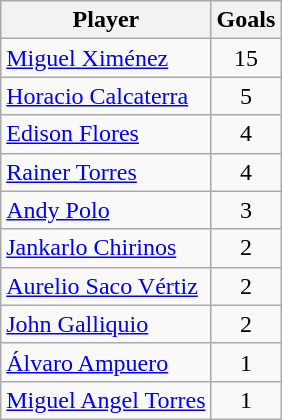<table class="wikitable" border="1">
<tr>
<th>Player</th>
<th>Goals</th>
</tr>
<tr>
<td> <a href='#'>Miguel Ximénez</a></td>
<td align=Center>15</td>
</tr>
<tr>
<td> <a href='#'>Horacio Calcaterra</a></td>
<td align=center>5</td>
</tr>
<tr>
<td> <a href='#'>Edison Flores</a></td>
<td align=center>4</td>
</tr>
<tr>
<td> <a href='#'>Rainer Torres</a></td>
<td align=center>4</td>
</tr>
<tr>
<td> <a href='#'>Andy Polo</a></td>
<td align=center>3</td>
</tr>
<tr>
<td> <a href='#'>Jankarlo Chirinos</a></td>
<td align=center>2</td>
</tr>
<tr>
<td> <a href='#'>Aurelio Saco Vértiz</a></td>
<td align=center>2</td>
</tr>
<tr>
<td> <a href='#'>John Galliquio</a></td>
<td align=center>2</td>
</tr>
<tr>
<td> <a href='#'>Álvaro Ampuero</a></td>
<td align=center>1</td>
</tr>
<tr>
<td> <a href='#'>Miguel Angel Torres</a></td>
<td align=center>1</td>
</tr>
</table>
